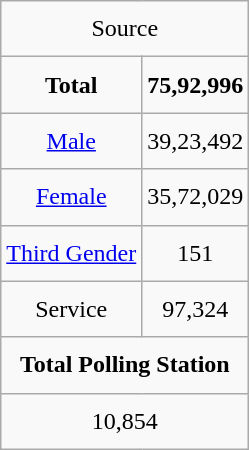<table class="wikitable" style="text-align:center; line-height:30px;">
<tr>
<td colspan=2>Source </td>
</tr>
<tr>
<td><strong>Total</strong></td>
<td><strong>75,92,996</strong></td>
</tr>
<tr>
<td><a href='#'>Male</a></td>
<td>39,23,492</td>
</tr>
<tr>
<td><a href='#'>Female</a></td>
<td>35,72,029</td>
</tr>
<tr>
<td><a href='#'>Third Gender</a></td>
<td>151</td>
</tr>
<tr>
<td>Service</td>
<td>97,324</td>
</tr>
<tr>
<td colspan=2><strong>Total Polling Station</strong></td>
</tr>
<tr>
<td colspan=2>10,854</td>
</tr>
</table>
